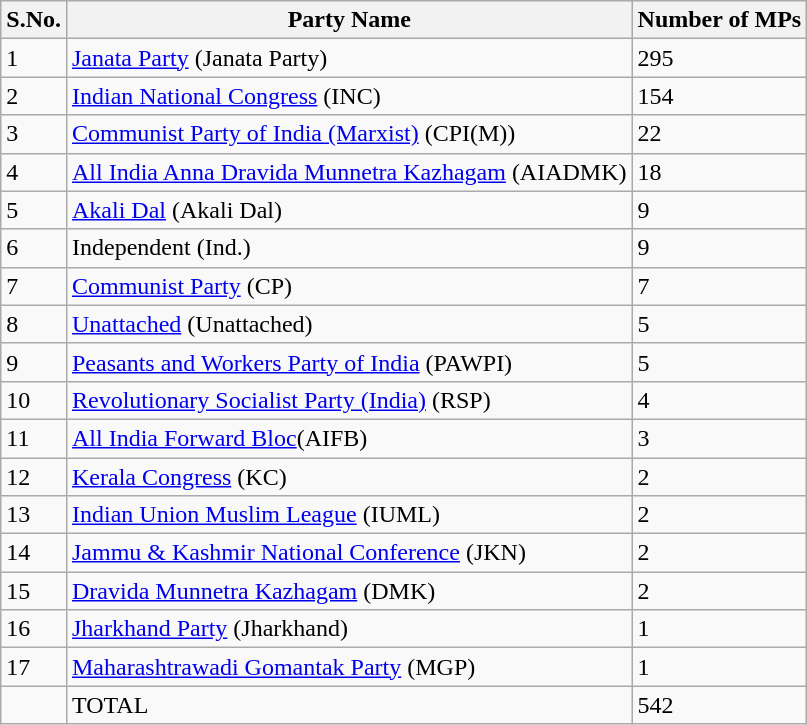<table class="wikitable">
<tr>
<th>S.No.</th>
<th>Party Name</th>
<th>Number of MPs</th>
</tr>
<tr>
<td>1</td>
<td><a href='#'>Janata Party</a> (Janata Party)</td>
<td>295</td>
</tr>
<tr>
<td>2</td>
<td><a href='#'>Indian National Congress</a> (INC)</td>
<td>154</td>
</tr>
<tr>
<td>3</td>
<td><a href='#'>Communist Party of India (Marxist)</a> (CPI(M))</td>
<td>22</td>
</tr>
<tr>
<td>4</td>
<td><a href='#'>All India Anna Dravida Munnetra Kazhagam</a> (AIADMK)</td>
<td>18</td>
</tr>
<tr>
<td>5</td>
<td><a href='#'>Akali Dal</a> (Akali Dal)</td>
<td>9</td>
</tr>
<tr>
<td>6</td>
<td>Independent (Ind.)</td>
<td>9</td>
</tr>
<tr>
<td>7</td>
<td><a href='#'>Communist Party</a> (CP)</td>
<td>7</td>
</tr>
<tr>
<td>8</td>
<td><a href='#'>Unattached</a> (Unattached)</td>
<td>5</td>
</tr>
<tr>
<td>9</td>
<td><a href='#'>Peasants and Workers Party of India</a> (PAWPI)</td>
<td>5</td>
</tr>
<tr>
<td>10</td>
<td><a href='#'>Revolutionary Socialist Party (India)</a> (RSP)</td>
<td>4</td>
</tr>
<tr>
<td>11</td>
<td><a href='#'>All India Forward Bloc</a>(AIFB)</td>
<td>3</td>
</tr>
<tr>
<td>12</td>
<td><a href='#'>Kerala Congress</a> (KC)</td>
<td>2</td>
</tr>
<tr>
<td>13</td>
<td><a href='#'>Indian Union Muslim League</a> (IUML)</td>
<td>2</td>
</tr>
<tr>
<td>14</td>
<td><a href='#'>Jammu & Kashmir National Conference</a> (JKN)</td>
<td>2</td>
</tr>
<tr>
<td>15</td>
<td><a href='#'>Dravida Munnetra Kazhagam</a> (DMK)</td>
<td>2</td>
</tr>
<tr>
<td>16</td>
<td><a href='#'>Jharkhand Party</a> (Jharkhand)</td>
<td>1</td>
</tr>
<tr>
<td>17</td>
<td><a href='#'>Maharashtrawadi Gomantak Party</a> (MGP)</td>
<td>1</td>
</tr>
<tr>
<td></td>
<td>TOTAL</td>
<td>542</td>
</tr>
</table>
